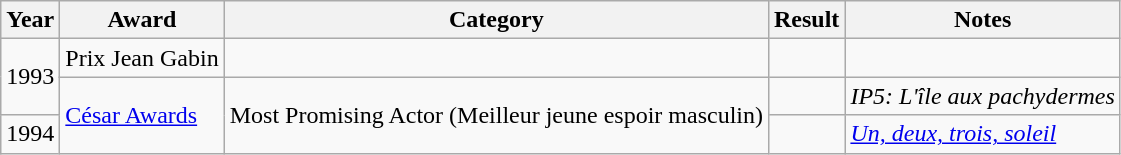<table class="wikitable sortable">
<tr>
<th>Year</th>
<th>Award</th>
<th>Category</th>
<th>Result</th>
<th>Notes</th>
</tr>
<tr>
<td rowspan="2">1993</td>
<td>Prix Jean Gabin</td>
<td></td>
<td></td>
<td></td>
</tr>
<tr>
<td rowspan="2"><a href='#'>César Awards</a></td>
<td rowspan="2">Most Promising Actor (Meilleur jeune espoir masculin)</td>
<td></td>
<td><em>IP5: L'île aux pachydermes</em></td>
</tr>
<tr>
<td>1994</td>
<td></td>
<td><em><a href='#'>Un, deux, trois, soleil</a></em></td>
</tr>
</table>
